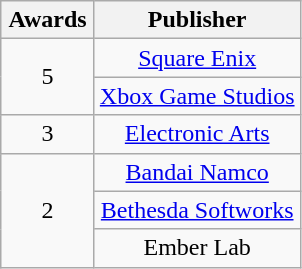<table class="wikitable floatright" rowspan="2" style="text-align:center;">
<tr>
<th style="width:55px;">Awards</th>
<th style="text-align:center;">Publisher</th>
</tr>
<tr>
<td rowspan="2">5</td>
<td><a href='#'>Square Enix</a></td>
</tr>
<tr>
<td><a href='#'>Xbox Game Studios</a></td>
</tr>
<tr>
<td>3</td>
<td><a href='#'>Electronic Arts</a></td>
</tr>
<tr>
<td rowspan="3">2</td>
<td><a href='#'>Bandai Namco</a></td>
</tr>
<tr>
<td><a href='#'>Bethesda Softworks</a></td>
</tr>
<tr>
<td>Ember Lab</td>
</tr>
</table>
